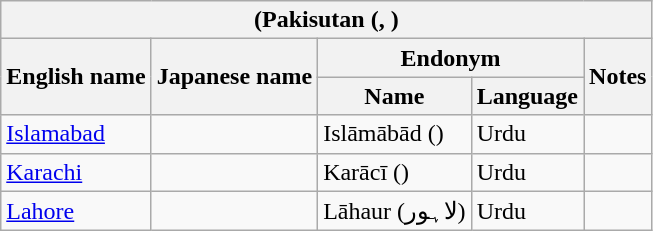<table class="wikitable sortable">
<tr>
<th colspan="5"> (Pakisutan (, )</th>
</tr>
<tr>
<th rowspan="2">English name</th>
<th rowspan="2">Japanese name</th>
<th colspan="2">Endonym</th>
<th rowspan="2">Notes</th>
</tr>
<tr>
<th>Name</th>
<th>Language</th>
</tr>
<tr>
<td><a href='#'>Islamabad</a></td>
<td></td>
<td>Islāmābād ()</td>
<td>Urdu</td>
<td></td>
</tr>
<tr>
<td><a href='#'>Karachi</a></td>
<td></td>
<td>Karācī ()</td>
<td>Urdu</td>
<td></td>
</tr>
<tr>
<td><a href='#'>Lahore</a></td>
<td></td>
<td>Lāhaur (لاہور)</td>
<td>Urdu</td>
<td></td>
</tr>
</table>
